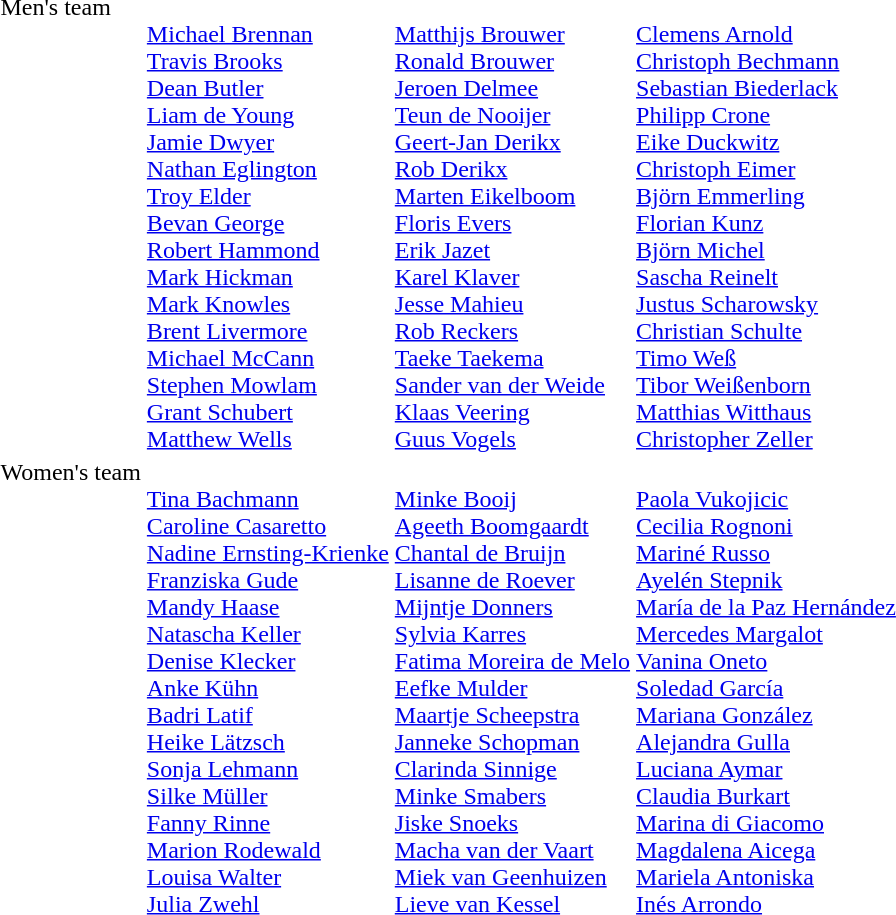<table>
<tr valign="top">
<td>Men's team<br></td>
<td><br><a href='#'>Michael Brennan</a><br><a href='#'>Travis Brooks</a><br><a href='#'>Dean Butler</a><br><a href='#'>Liam de Young</a><br><a href='#'>Jamie Dwyer</a><br><a href='#'>Nathan Eglington</a><br><a href='#'>Troy Elder</a><br><a href='#'>Bevan George</a><br><a href='#'>Robert Hammond</a><br><a href='#'>Mark Hickman</a><br><a href='#'>Mark Knowles</a><br><a href='#'>Brent Livermore</a><br><a href='#'>Michael McCann</a><br><a href='#'>Stephen Mowlam</a><br><a href='#'>Grant Schubert</a><br><a href='#'>Matthew Wells</a></td>
<td><br><a href='#'>Matthijs Brouwer</a><br><a href='#'>Ronald Brouwer</a><br><a href='#'>Jeroen Delmee</a><br><a href='#'>Teun de Nooijer</a><br><a href='#'>Geert-Jan Derikx</a><br><a href='#'>Rob Derikx</a><br><a href='#'>Marten Eikelboom</a><br><a href='#'>Floris Evers</a><br><a href='#'>Erik Jazet</a><br><a href='#'>Karel Klaver</a><br><a href='#'>Jesse Mahieu</a><br><a href='#'>Rob Reckers</a><br><a href='#'>Taeke Taekema</a><br><a href='#'>Sander van der Weide</a><br><a href='#'>Klaas Veering</a><br><a href='#'>Guus Vogels</a></td>
<td><br><a href='#'>Clemens Arnold</a><br><a href='#'>Christoph Bechmann</a><br><a href='#'>Sebastian Biederlack</a><br><a href='#'>Philipp Crone</a><br><a href='#'>Eike Duckwitz</a><br><a href='#'>Christoph Eimer</a><br><a href='#'>Björn Emmerling</a><br><a href='#'>Florian Kunz</a><br><a href='#'>Björn Michel</a><br><a href='#'>Sascha Reinelt</a><br><a href='#'>Justus Scharowsky</a><br><a href='#'>Christian Schulte</a><br><a href='#'>Timo Weß</a><br><a href='#'>Tibor Weißenborn</a><br><a href='#'>Matthias Witthaus</a><br><a href='#'>Christopher Zeller</a></td>
</tr>
<tr valign="top">
<td>Women's team<br></td>
<td><br><a href='#'>Tina Bachmann</a><br><a href='#'>Caroline Casaretto</a><br><a href='#'>Nadine Ernsting-Krienke</a><br><a href='#'>Franziska Gude</a><br><a href='#'>Mandy Haase</a><br><a href='#'>Natascha Keller</a><br><a href='#'>Denise Klecker</a><br><a href='#'>Anke Kühn</a><br><a href='#'>Badri Latif</a><br><a href='#'>Heike Lätzsch</a><br><a href='#'>Sonja Lehmann</a><br><a href='#'>Silke Müller</a><br><a href='#'>Fanny Rinne</a><br><a href='#'>Marion Rodewald</a><br><a href='#'>Louisa Walter</a><br><a href='#'>Julia Zwehl</a></td>
<td><br><a href='#'>Minke Booij</a><br><a href='#'>Ageeth Boomgaardt</a><br><a href='#'>Chantal de Bruijn</a><br><a href='#'>Lisanne de Roever</a><br><a href='#'>Mijntje Donners</a><br><a href='#'>Sylvia Karres</a><br><a href='#'>Fatima Moreira de Melo</a><br><a href='#'>Eefke Mulder</a><br><a href='#'>Maartje Scheepstra</a><br><a href='#'>Janneke Schopman</a><br><a href='#'>Clarinda Sinnige</a><br><a href='#'>Minke Smabers</a><br><a href='#'>Jiske Snoeks</a><br><a href='#'>Macha van der Vaart</a><br><a href='#'>Miek van Geenhuizen</a><br><a href='#'>Lieve van Kessel</a></td>
<td><br><a href='#'>Paola Vukojicic</a><br><a href='#'>Cecilia Rognoni</a><br><a href='#'>Mariné Russo</a><br><a href='#'>Ayelén Stepnik</a><br><a href='#'>María de la Paz Hernández</a><br><a href='#'>Mercedes Margalot</a><br><a href='#'>Vanina Oneto</a><br><a href='#'>Soledad García</a><br><a href='#'>Mariana González</a><br><a href='#'>Alejandra Gulla</a><br><a href='#'>Luciana Aymar</a><br><a href='#'>Claudia Burkart</a><br><a href='#'>Marina di Giacomo</a><br><a href='#'>Magdalena Aicega</a><br><a href='#'>Mariela Antoniska</a><br><a href='#'>Inés Arrondo</a></td>
</tr>
</table>
